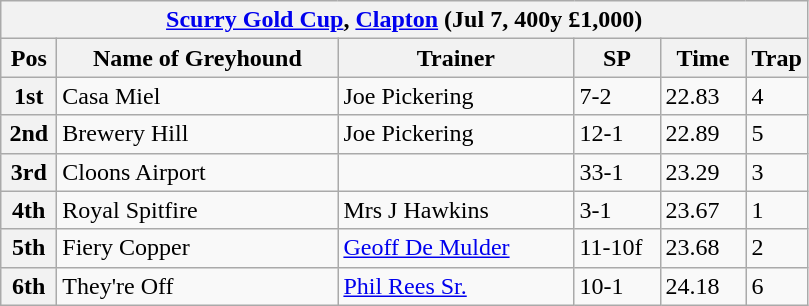<table class="wikitable">
<tr>
<th colspan="6"><a href='#'>Scurry Gold Cup</a>, <a href='#'>Clapton</a> (Jul 7, 400y £1,000)</th>
</tr>
<tr>
<th width=30>Pos</th>
<th width=180>Name of Greyhound</th>
<th width=150>Trainer</th>
<th width=50>SP</th>
<th width=50>Time</th>
<th width=30>Trap</th>
</tr>
<tr>
<th>1st</th>
<td>Casa Miel</td>
<td>Joe Pickering</td>
<td>7-2</td>
<td>22.83</td>
<td>4</td>
</tr>
<tr>
<th>2nd</th>
<td>Brewery Hill</td>
<td>Joe Pickering</td>
<td>12-1</td>
<td>22.89</td>
<td>5</td>
</tr>
<tr>
<th>3rd</th>
<td>Cloons Airport</td>
<td></td>
<td>33-1</td>
<td>23.29</td>
<td>3</td>
</tr>
<tr>
<th>4th</th>
<td>Royal Spitfire</td>
<td>Mrs J Hawkins</td>
<td>3-1</td>
<td>23.67</td>
<td>1</td>
</tr>
<tr>
<th>5th</th>
<td>Fiery Copper</td>
<td><a href='#'>Geoff De Mulder</a></td>
<td>11-10f</td>
<td>23.68</td>
<td>2</td>
</tr>
<tr>
<th>6th</th>
<td>They're Off</td>
<td><a href='#'>Phil Rees Sr.</a></td>
<td>10-1</td>
<td>24.18</td>
<td>6</td>
</tr>
</table>
